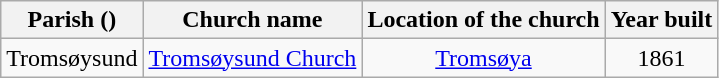<table class="wikitable" style="text-align:center">
<tr>
<th>Parish ()</th>
<th>Church name</th>
<th>Location of the church</th>
<th>Year built</th>
</tr>
<tr>
<td rowspan="1">Tromsøysund</td>
<td><a href='#'>Tromsøysund Church</a></td>
<td><a href='#'>Tromsøya</a></td>
<td>1861</td>
</tr>
</table>
